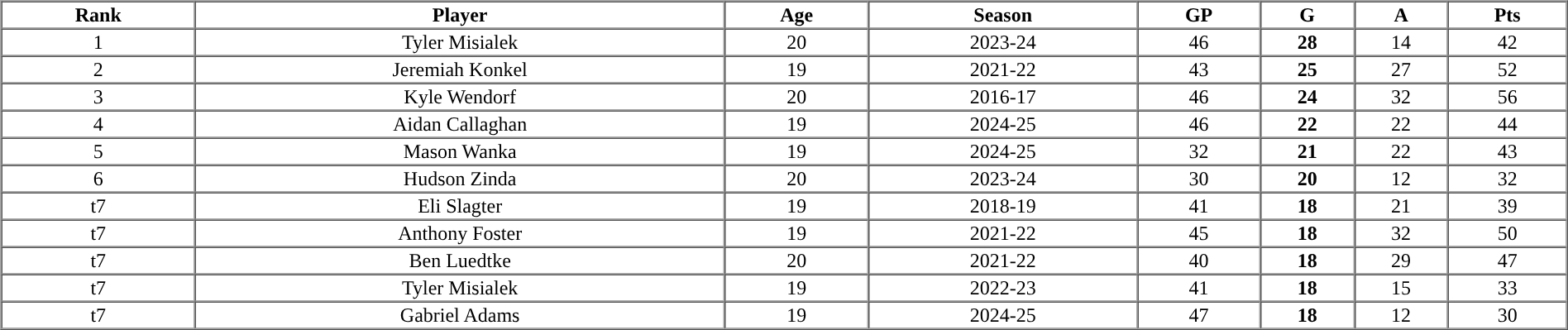<table cellpadding="1" border="1" cellspacing="0" width="100%">
<tr>
<th>Rank</th>
<th>Player</th>
<th>Age</th>
<th>Season</th>
<th>GP</th>
<th>G</th>
<th>A</th>
<th>Pts</th>
</tr>
<tr>
</tr>
<tr align="center">
<td>1</td>
<td>Tyler Misialek</td>
<td>20</td>
<td>2023-24</td>
<td>46</td>
<td><strong>28</strong></td>
<td>14</td>
<td>42</td>
</tr>
<tr align="center">
<td>2</td>
<td>Jeremiah Konkel</td>
<td>19</td>
<td>2021-22</td>
<td>43</td>
<td><strong>25</strong></td>
<td>27</td>
<td>52</td>
</tr>
<tr align="center">
<td>3</td>
<td>Kyle Wendorf</td>
<td>20</td>
<td>2016-17</td>
<td>46</td>
<td><strong>24</strong></td>
<td>32</td>
<td>56</td>
</tr>
<tr align="center">
<td>4</td>
<td>Aidan Callaghan</td>
<td>19</td>
<td>2024-25</td>
<td>46</td>
<td><strong>22</strong></td>
<td>22</td>
<td>44</td>
</tr>
<tr align="center">
<td>5</td>
<td>Mason Wanka</td>
<td>19</td>
<td>2024-25</td>
<td>32</td>
<td><strong>21</strong></td>
<td>22</td>
<td>43</td>
</tr>
<tr align="center">
<td>6</td>
<td>Hudson Zinda</td>
<td>20</td>
<td>2023-24</td>
<td>30</td>
<td><strong>20</strong></td>
<td>12</td>
<td>32</td>
</tr>
<tr align="center">
<td>t7</td>
<td>Eli Slagter</td>
<td>19</td>
<td>2018-19</td>
<td>41</td>
<td><strong>18</strong></td>
<td>21</td>
<td>39</td>
</tr>
<tr align="center">
<td>t7</td>
<td>Anthony Foster</td>
<td>19</td>
<td>2021-22</td>
<td>45</td>
<td><strong>18</strong></td>
<td>32</td>
<td>50</td>
</tr>
<tr align="center">
<td>t7</td>
<td>Ben Luedtke</td>
<td>20</td>
<td>2021-22</td>
<td>40</td>
<td><strong>18</strong></td>
<td>29</td>
<td>47</td>
</tr>
<tr align="center">
<td>t7</td>
<td>Tyler Misialek</td>
<td>19</td>
<td>2022-23</td>
<td>41</td>
<td><strong>18</strong></td>
<td>15</td>
<td>33</td>
</tr>
<tr align="center">
<td>t7</td>
<td>Gabriel Adams</td>
<td>19</td>
<td>2024-25</td>
<td>47</td>
<td><strong>18</strong></td>
<td>12</td>
<td>30</td>
</tr>
</table>
